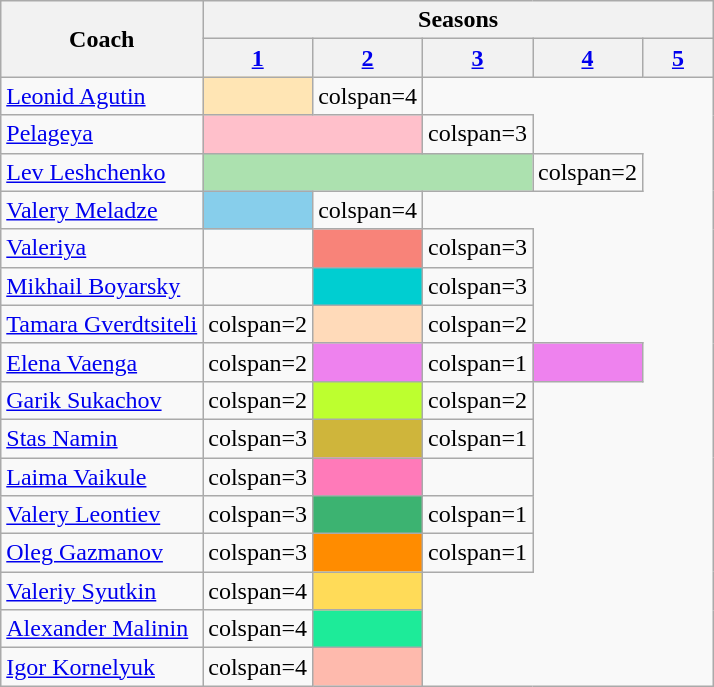<table class="wikitable">
<tr>
<th rowspan="2">Coach</th>
<th colspan="5">Seasons</th>
</tr>
<tr>
<th width="40"><a href='#'>1</a></th>
<th width="40"><a href='#'>2</a></th>
<th width="40"><a href='#'>3</a></th>
<th width="40"><a href='#'>4</a></th>
<th width="40"><a href='#'>5</a></th>
</tr>
<tr>
<td><a href='#'>Leonid Agutin</a></td>
<td bgcolor="#ffe5b4"></td>
<td>colspan=4 </td>
</tr>
<tr>
<td><a href='#'>Pelageya</a></td>
<td colspan=2 bgcolor="pink"></td>
<td>colspan=3 </td>
</tr>
<tr>
<td><a href='#'>Lev Leshchenko</a></td>
<td colspan=3 bgcolor="#ace1af"></td>
<td>colspan=2 </td>
</tr>
<tr>
<td><a href='#'>Valery Meladze</a></td>
<td bgcolor="#87ceeb"></td>
<td>colspan=4 </td>
</tr>
<tr>
<td><a href='#'>Valeriya</a></td>
<td></td>
<td bgcolor="#f88379"></td>
<td>colspan=3 </td>
</tr>
<tr>
<td><a href='#'>Mikhail Boyarsky</a></td>
<td></td>
<td bgcolor="#00ced1"></td>
<td>colspan=3 </td>
</tr>
<tr>
<td><a href='#'>Tamara Gverdtsiteli</a></td>
<td>colspan=2 </td>
<td bgcolor="#FFDAB9"></td>
<td>colspan=2 </td>
</tr>
<tr>
<td><a href='#'>Elena Vaenga</a></td>
<td>colspan=2 </td>
<td bgcolor="#EE82EE"></td>
<td>colspan=1 </td>
<td bgcolor="#EE82EE"></td>
</tr>
<tr>
<td><a href='#'>Garik Sukachov</a></td>
<td>colspan=2 </td>
<td bgcolor="#bdff2f"></td>
<td>colspan=2 </td>
</tr>
<tr>
<td><a href='#'>Stas Namin</a></td>
<td>colspan=3 </td>
<td bgcolor="#CFB53B"></td>
<td>colspan=1 </td>
</tr>
<tr>
<td><a href='#'>Laima Vaikule</a></td>
<td>colspan=3 </td>
<td bgcolor="#ff7ab9"></td>
<td></td>
</tr>
<tr>
<td><a href='#'>Valery Leontiev</a></td>
<td>colspan=3 </td>
<td colspan=1 bgcolor="MediumSeaGreen"></td>
<td>colspan=1 </td>
</tr>
<tr>
<td><a href='#'>Oleg Gazmanov</a></td>
<td>colspan=3 </td>
<td bgcolor="#FF8C00"></td>
<td>colspan=1 </td>
</tr>
<tr>
<td><a href='#'>Valeriy Syutkin</a></td>
<td>colspan=4 </td>
<td bgcolor="#ffdb58"></td>
</tr>
<tr>
<td><a href='#'>Alexander Malinin</a></td>
<td>colspan=4 </td>
<td bgcolor="#1deb99"></td>
</tr>
<tr>
<td><a href='#'>Igor Kornelyuk</a></td>
<td>colspan=4 </td>
<td bgcolor="#febaad"></td>
</tr>
</table>
